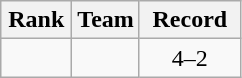<table class="wikitable" style="text-align: center;">
<tr>
<th width=40>Rank</th>
<th width=fit>Team</th>
<th width=60>Record</th>
</tr>
<tr>
<td></td>
<td align=left></td>
<td>4–2</td>
</tr>
</table>
